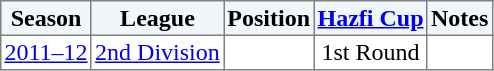<table border="1" cellpadding="2" style="border-collapse:collapse; text-align:center; font-size:normal;">
<tr style="background:#f0f6fa;">
<th>Season</th>
<th>League</th>
<th>Position</th>
<th><a href='#'>Hazfi Cup</a></th>
<th>Notes</th>
</tr>
<tr>
<td><a href='#'>2011–12</a></td>
<td><a href='#'>2nd Division</a></td>
<td></td>
<td>1st Round</td>
<td></td>
</tr>
</table>
